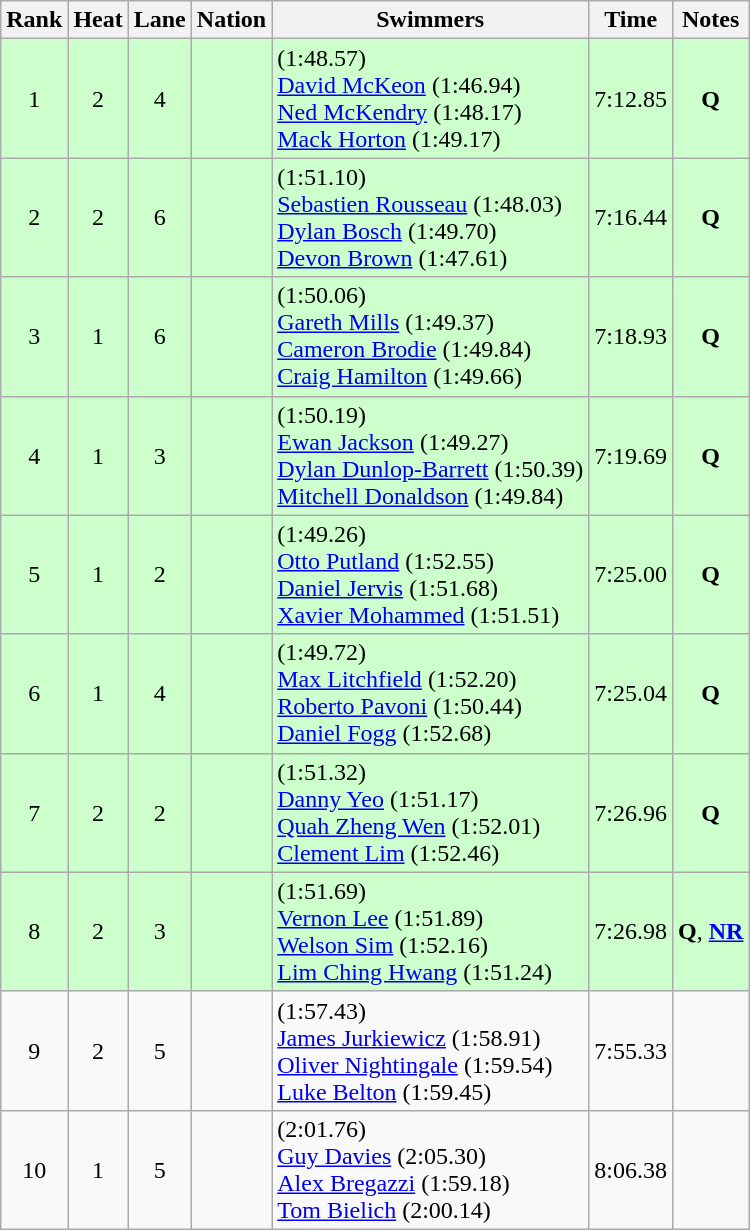<table class="wikitable sortable" style="text-align:center">
<tr>
<th>Rank</th>
<th>Heat</th>
<th>Lane</th>
<th>Nation</th>
<th>Swimmers</th>
<th>Time</th>
<th>Notes</th>
</tr>
<tr bgcolor=ccffcc>
<td>1</td>
<td>2</td>
<td>4</td>
<td align=left></td>
<td align=left> (1:48.57)<br><a href='#'>David McKeon</a> (1:46.94)<br><a href='#'>Ned McKendry</a> (1:48.17)<br><a href='#'>Mack Horton</a> (1:49.17)</td>
<td>7:12.85</td>
<td><strong>Q</strong></td>
</tr>
<tr bgcolor=ccffcc>
<td>2</td>
<td>2</td>
<td>6</td>
<td align=left></td>
<td align=left> (1:51.10)<br><a href='#'>Sebastien Rousseau</a> (1:48.03)<br><a href='#'>Dylan Bosch</a> (1:49.70)<br><a href='#'>Devon Brown</a> (1:47.61)</td>
<td>7:16.44</td>
<td><strong>Q</strong></td>
</tr>
<tr bgcolor=ccffcc>
<td>3</td>
<td>1</td>
<td>6</td>
<td align=left></td>
<td align=left> (1:50.06)<br><a href='#'>Gareth Mills</a> (1:49.37)<br><a href='#'>Cameron Brodie</a> (1:49.84)<br><a href='#'>Craig Hamilton</a> (1:49.66)</td>
<td>7:18.93</td>
<td><strong>Q</strong></td>
</tr>
<tr bgcolor=ccffcc>
<td>4</td>
<td>1</td>
<td>3</td>
<td align=left></td>
<td align=left> (1:50.19)<br><a href='#'>Ewan Jackson</a> (1:49.27)<br><a href='#'>Dylan Dunlop-Barrett</a> (1:50.39)<br><a href='#'>Mitchell Donaldson</a> (1:49.84)</td>
<td>7:19.69</td>
<td><strong>Q</strong></td>
</tr>
<tr bgcolor=ccffcc>
<td>5</td>
<td>1</td>
<td>2</td>
<td align=left></td>
<td align=left> (1:49.26)<br><a href='#'>Otto Putland</a> (1:52.55)<br><a href='#'>Daniel Jervis</a> (1:51.68)<br><a href='#'>Xavier Mohammed</a> (1:51.51)</td>
<td>7:25.00</td>
<td><strong>Q</strong></td>
</tr>
<tr bgcolor=ccffcc>
<td>6</td>
<td>1</td>
<td>4</td>
<td align=left></td>
<td align=left> (1:49.72)<br><a href='#'>Max Litchfield</a> (1:52.20)<br><a href='#'>Roberto Pavoni</a> (1:50.44)<br><a href='#'>Daniel Fogg</a> (1:52.68)</td>
<td>7:25.04</td>
<td><strong>Q</strong></td>
</tr>
<tr bgcolor=ccffcc>
<td>7</td>
<td>2</td>
<td>2</td>
<td align=left></td>
<td align=left> (1:51.32)<br><a href='#'>Danny Yeo</a> (1:51.17)<br><a href='#'>Quah Zheng Wen</a> (1:52.01)<br><a href='#'>Clement Lim</a> (1:52.46)</td>
<td>7:26.96</td>
<td><strong>Q</strong></td>
</tr>
<tr bgcolor=ccffcc>
<td>8</td>
<td>2</td>
<td>3</td>
<td align=left></td>
<td align=left> (1:51.69)<br><a href='#'>Vernon Lee</a> (1:51.89)<br><a href='#'>Welson Sim</a> (1:52.16)<br><a href='#'>Lim Ching Hwang</a> (1:51.24)</td>
<td>7:26.98</td>
<td><strong>Q</strong>, <strong><a href='#'>NR</a></strong></td>
</tr>
<tr>
<td>9</td>
<td>2</td>
<td>5</td>
<td align=left></td>
<td align=left> (1:57.43)<br><a href='#'>James Jurkiewicz</a> (1:58.91)<br><a href='#'>Oliver Nightingale</a> (1:59.54)<br><a href='#'>Luke Belton</a> (1:59.45)</td>
<td>7:55.33</td>
<td></td>
</tr>
<tr>
<td>10</td>
<td>1</td>
<td>5</td>
<td align=left></td>
<td align=left> (2:01.76)<br><a href='#'>Guy Davies</a> (2:05.30)<br><a href='#'>Alex Bregazzi</a> (1:59.18)<br><a href='#'>Tom Bielich</a> (2:00.14)</td>
<td>8:06.38</td>
<td></td>
</tr>
</table>
